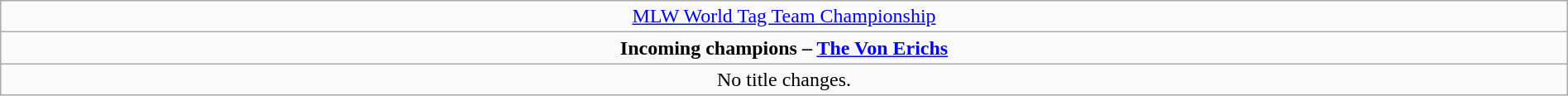<table class="wikitable" style="text-align:center; width:100%;">
<tr>
<td colspan="5" style="text-align: center;"><a href='#'>MLW World Tag Team Championship</a></td>
</tr>
<tr>
<td colspan="5" style="text-align: center;"><strong>Incoming champions – <a href='#'>The Von Erichs</a> </strong></td>
</tr>
<tr>
<td colspan="5">No title changes.</td>
</tr>
</table>
